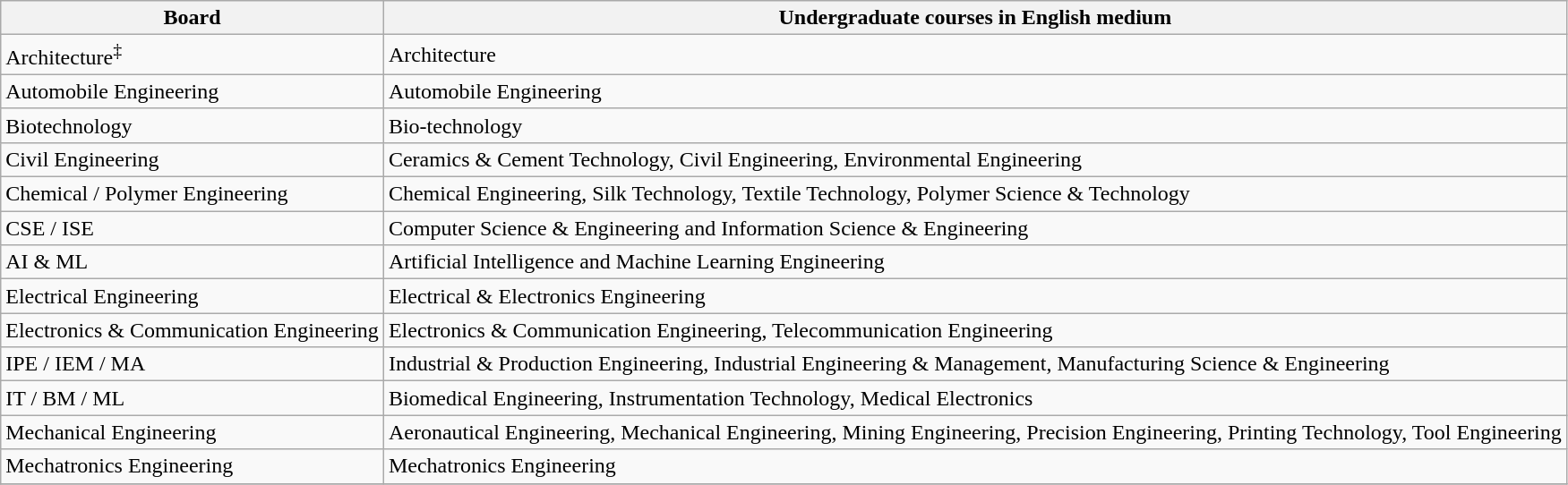<table class="wikitable">
<tr>
<th>Board</th>
<th>Undergraduate courses in English medium</th>
</tr>
<tr>
<td>Architecture<sup>‡</sup></td>
<td>Architecture</td>
</tr>
<tr>
<td>Automobile Engineering</td>
<td>Automobile Engineering</td>
</tr>
<tr>
<td>Biotechnology</td>
<td>Bio-technology</td>
</tr>
<tr>
<td>Civil Engineering</td>
<td>Ceramics & Cement Technology, Civil Engineering, Environmental Engineering</td>
</tr>
<tr>
<td>Chemical / Polymer Engineering</td>
<td>Chemical Engineering, Silk Technology, Textile Technology, Polymer Science & Technology</td>
</tr>
<tr>
<td>CSE / ISE</td>
<td>Computer Science & Engineering and Information Science & Engineering</td>
</tr>
<tr>
<td>AI & ML</td>
<td>Artificial Intelligence and Machine Learning Engineering</td>
</tr>
<tr>
<td>Electrical Engineering</td>
<td>Electrical & Electronics Engineering</td>
</tr>
<tr>
<td>Electronics & Communication Engineering</td>
<td>Electronics & Communication Engineering, Telecommunication Engineering</td>
</tr>
<tr>
<td>IPE / IEM / MA</td>
<td>Industrial & Production Engineering, Industrial   Engineering & Management, Manufacturing Science & Engineering</td>
</tr>
<tr>
<td>IT / BM / ML</td>
<td>Biomedical Engineering, Instrumentation   Technology, Medical Electronics</td>
</tr>
<tr>
<td>Mechanical Engineering</td>
<td>Aeronautical Engineering, Mechanical Engineering, Mining Engineering, Precision Engineering, Printing Technology, Tool Engineering</td>
</tr>
<tr>
<td>Mechatronics Engineering</td>
<td>Mechatronics Engineering</td>
</tr>
<tr>
</tr>
</table>
